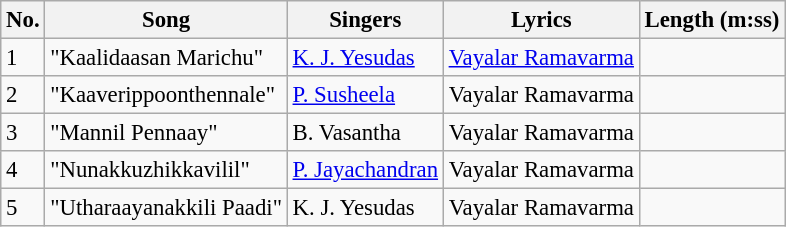<table class="wikitable" style="font-size:95%;">
<tr>
<th>No.</th>
<th>Song</th>
<th>Singers</th>
<th>Lyrics</th>
<th>Length (m:ss)</th>
</tr>
<tr>
<td>1</td>
<td>"Kaalidaasan Marichu"</td>
<td><a href='#'>K. J. Yesudas</a></td>
<td><a href='#'>Vayalar Ramavarma</a></td>
<td></td>
</tr>
<tr>
<td>2</td>
<td>"Kaaverippoonthennale"</td>
<td><a href='#'>P. Susheela</a></td>
<td>Vayalar Ramavarma</td>
<td></td>
</tr>
<tr>
<td>3</td>
<td>"Mannil Pennaay"</td>
<td>B. Vasantha</td>
<td>Vayalar Ramavarma</td>
<td></td>
</tr>
<tr>
<td>4</td>
<td>"Nunakkuzhikkavilil"</td>
<td><a href='#'>P. Jayachandran</a></td>
<td>Vayalar Ramavarma</td>
<td></td>
</tr>
<tr>
<td>5</td>
<td>"Utharaayanakkili Paadi"</td>
<td>K. J. Yesudas</td>
<td>Vayalar Ramavarma</td>
<td></td>
</tr>
</table>
